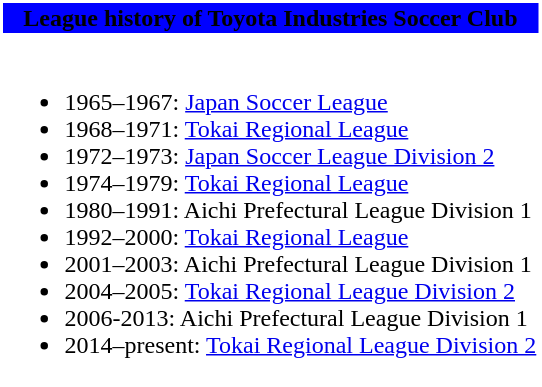<table class="toccolours" style="background:white">
<tr>
<th colspan="2" align="center" style="background:blue"><span>League history of Toyota Industries Soccer Club</span></th>
</tr>
<tr>
<td><div><br><ul><li>1965–1967: <a href='#'>Japan Soccer League</a></li><li>1968–1971: <a href='#'>Tokai Regional League</a></li><li>1972–1973: <a href='#'>Japan Soccer League Division 2</a></li><li>1974–1979: <a href='#'>Tokai Regional League</a></li><li>1980–1991: Aichi Prefectural League Division 1</li><li>1992–2000: <a href='#'>Tokai Regional League</a></li><li>2001–2003: Aichi Prefectural League Division 1</li><li>2004–2005: <a href='#'>Tokai Regional League Division 2</a></li><li>2006-2013: Aichi Prefectural League Division 1</li><li>2014–present: <a href='#'>Tokai Regional League Division 2</a></li></ul></div></td>
</tr>
</table>
